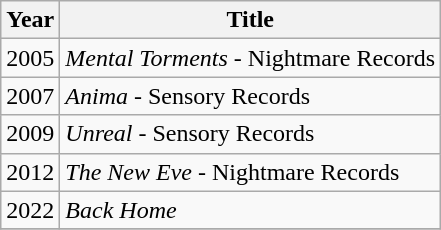<table class="wikitable">
<tr>
<th>Year</th>
<th>Title</th>
</tr>
<tr>
<td>2005</td>
<td><em>Mental Torments</em> - Nightmare Records</td>
</tr>
<tr>
<td>2007</td>
<td><em>Anima</em> - Sensory Records</td>
</tr>
<tr>
<td>2009</td>
<td><em>Unreal</em> - Sensory Records</td>
</tr>
<tr>
<td>2012</td>
<td><em>The New Eve</em> - Nightmare Records</td>
</tr>
<tr>
<td>2022</td>
<td><em>Back Home</em></td>
</tr>
<tr>
</tr>
</table>
